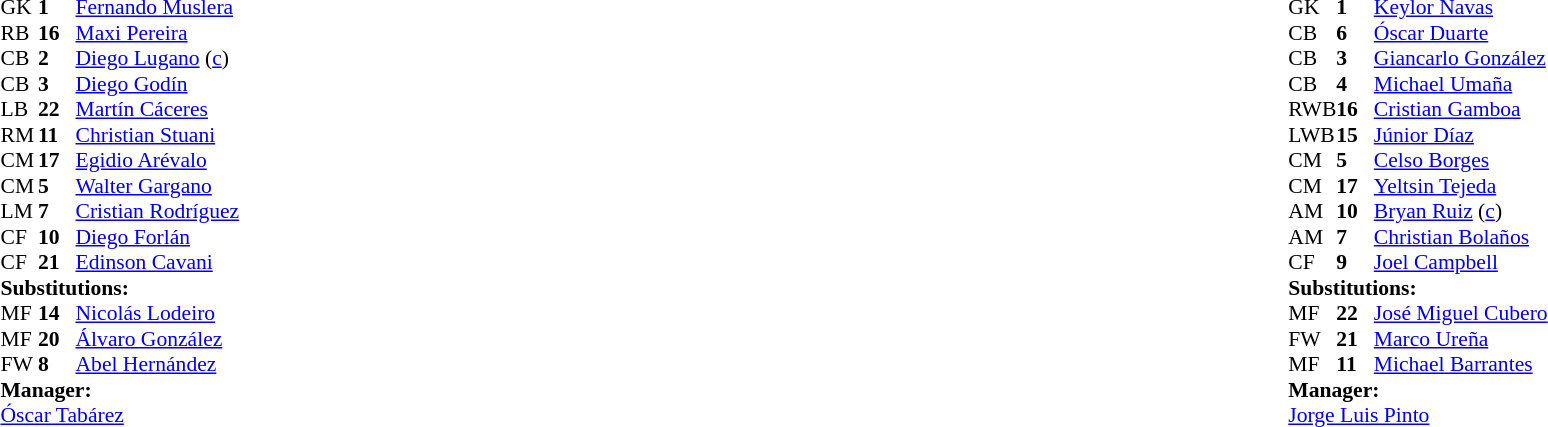<table width="100%">
<tr>
<td valign="top" width="40%"><br><table style="font-size:90%" cellspacing="0" cellpadding="0">
<tr>
<th width=25></th>
<th width=25></th>
</tr>
<tr>
<td>GK</td>
<td><strong>1</strong></td>
<td><a href='#'>Fernando Muslera</a></td>
</tr>
<tr>
<td>RB</td>
<td><strong>16</strong></td>
<td><a href='#'>Maxi Pereira</a></td>
<td></td>
</tr>
<tr>
<td>CB</td>
<td><strong>2</strong></td>
<td><a href='#'>Diego Lugano</a> (<a href='#'>c</a>)</td>
<td></td>
</tr>
<tr>
<td>CB</td>
<td><strong>3</strong></td>
<td><a href='#'>Diego Godín</a></td>
</tr>
<tr>
<td>LB</td>
<td><strong>22</strong></td>
<td><a href='#'>Martín Cáceres</a></td>
<td></td>
</tr>
<tr>
<td>RM</td>
<td><strong>11</strong></td>
<td><a href='#'>Christian Stuani</a></td>
</tr>
<tr>
<td>CM</td>
<td><strong>17</strong></td>
<td><a href='#'>Egidio Arévalo</a></td>
</tr>
<tr>
<td>CM</td>
<td><strong>5</strong></td>
<td><a href='#'>Walter Gargano</a></td>
<td></td>
<td></td>
</tr>
<tr>
<td>LM</td>
<td><strong>7</strong></td>
<td><a href='#'>Cristian Rodríguez</a></td>
<td></td>
<td></td>
</tr>
<tr>
<td>CF</td>
<td><strong>10</strong></td>
<td><a href='#'>Diego Forlán</a></td>
<td></td>
<td></td>
</tr>
<tr>
<td>CF</td>
<td><strong>21</strong></td>
<td><a href='#'>Edinson Cavani</a></td>
</tr>
<tr>
<td colspan=3><strong>Substitutions:</strong></td>
</tr>
<tr>
<td>MF</td>
<td><strong>14</strong></td>
<td><a href='#'>Nicolás Lodeiro</a></td>
<td></td>
<td></td>
</tr>
<tr>
<td>MF</td>
<td><strong>20</strong></td>
<td><a href='#'>Álvaro González</a></td>
<td></td>
<td></td>
</tr>
<tr>
<td>FW</td>
<td><strong>8</strong></td>
<td><a href='#'>Abel Hernández</a></td>
<td></td>
<td></td>
</tr>
<tr>
<td colspan=3><strong>Manager:</strong></td>
</tr>
<tr>
<td colspan=3><a href='#'>Óscar Tabárez</a></td>
</tr>
</table>
</td>
<td valign="top"></td>
<td valign="top" width="50%"><br><table cellspacing="0" cellpadding="0" style="font-size:90%;margin:auto">
<tr>
<th width="25"></th>
<th width="25"></th>
</tr>
<tr>
<td>GK</td>
<td><strong>1</strong></td>
<td><a href='#'>Keylor Navas</a></td>
</tr>
<tr>
<td>CB</td>
<td><strong>6</strong></td>
<td><a href='#'>Óscar Duarte</a></td>
</tr>
<tr>
<td>CB</td>
<td><strong>3</strong></td>
<td><a href='#'>Giancarlo González</a></td>
</tr>
<tr>
<td>CB</td>
<td><strong>4</strong></td>
<td><a href='#'>Michael Umaña</a></td>
</tr>
<tr>
<td>RWB</td>
<td><strong>16</strong></td>
<td><a href='#'>Cristian Gamboa</a></td>
</tr>
<tr>
<td>LWB</td>
<td><strong>15</strong></td>
<td><a href='#'>Júnior Díaz</a></td>
</tr>
<tr>
<td>CM</td>
<td><strong>5</strong></td>
<td><a href='#'>Celso Borges</a></td>
</tr>
<tr>
<td>CM</td>
<td><strong>17</strong></td>
<td><a href='#'>Yeltsin Tejeda</a></td>
<td></td>
<td></td>
</tr>
<tr>
<td>AM</td>
<td><strong>10</strong></td>
<td><a href='#'>Bryan Ruiz</a> (<a href='#'>c</a>)</td>
<td></td>
<td></td>
</tr>
<tr>
<td>AM</td>
<td><strong>7</strong></td>
<td><a href='#'>Christian Bolaños</a></td>
<td></td>
<td></td>
</tr>
<tr>
<td>CF</td>
<td><strong>9</strong></td>
<td><a href='#'>Joel Campbell</a></td>
</tr>
<tr>
<td colspan=3><strong>Substitutions:</strong></td>
</tr>
<tr>
<td>MF</td>
<td><strong>22</strong></td>
<td><a href='#'>José Miguel Cubero</a></td>
<td></td>
<td></td>
</tr>
<tr>
<td>FW</td>
<td><strong>21</strong></td>
<td><a href='#'>Marco Ureña</a></td>
<td></td>
<td></td>
</tr>
<tr>
<td>MF</td>
<td><strong>11</strong></td>
<td><a href='#'>Michael Barrantes</a></td>
<td></td>
<td></td>
</tr>
<tr>
<td colspan=3><strong>Manager:</strong></td>
</tr>
<tr>
<td colspan=3> <a href='#'>Jorge Luis Pinto</a></td>
</tr>
</table>
</td>
</tr>
</table>
